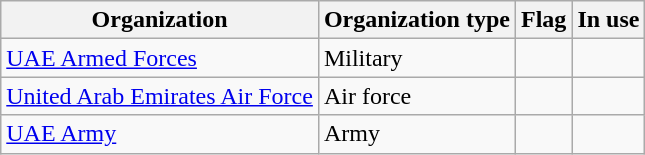<table class="wikitable">
<tr>
<th>Organization</th>
<th>Organization type</th>
<th>Flag</th>
<th>In use</th>
</tr>
<tr>
<td><a href='#'>UAE Armed Forces</a></td>
<td>Military</td>
<td></td>
<td></td>
</tr>
<tr>
<td><a href='#'>United Arab Emirates Air Force</a></td>
<td>Air force</td>
<td></td>
<td></td>
</tr>
<tr>
<td><a href='#'>UAE Army</a></td>
<td>Army</td>
<td></td>
<td></td>
</tr>
</table>
